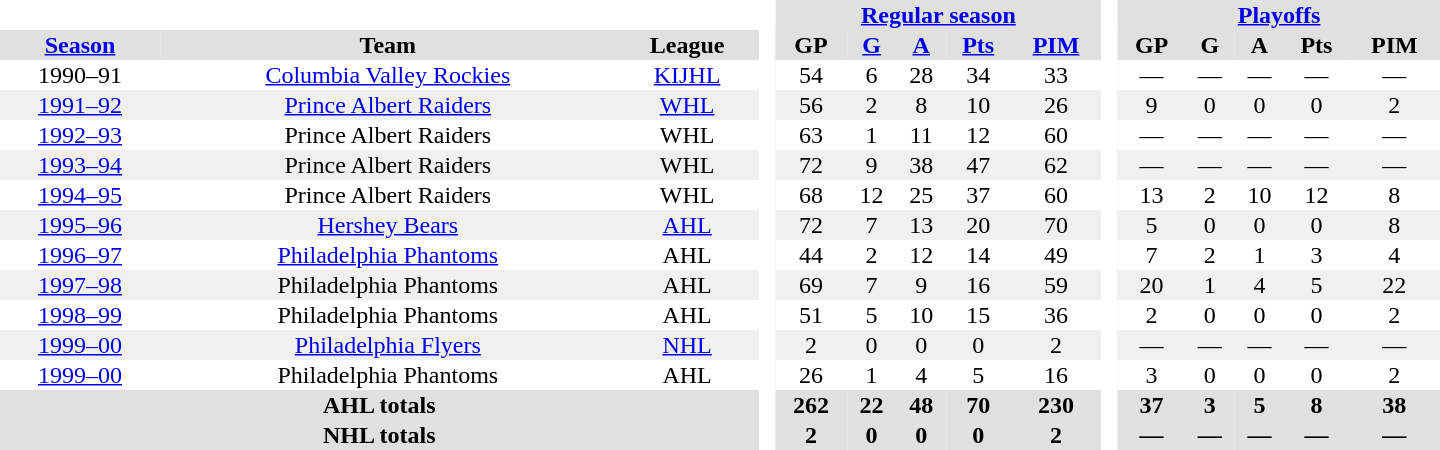<table border="0" cellpadding="1" cellspacing="0" style="text-align:center; width:60em">
<tr bgcolor="#e0e0e0">
<th colspan="3" bgcolor="#ffffff"> </th>
<th rowspan="99" bgcolor="#ffffff"> </th>
<th colspan="5"><a href='#'>Regular season</a></th>
<th rowspan="99" bgcolor="#ffffff"> </th>
<th colspan="5"><a href='#'>Playoffs</a></th>
</tr>
<tr bgcolor="#e0e0e0">
<th><a href='#'>Season</a></th>
<th>Team</th>
<th>League</th>
<th>GP</th>
<th><a href='#'>G</a></th>
<th><a href='#'>A</a></th>
<th><a href='#'>Pts</a></th>
<th><a href='#'>PIM</a></th>
<th>GP</th>
<th>G</th>
<th>A</th>
<th>Pts</th>
<th>PIM</th>
</tr>
<tr>
<td>1990–91</td>
<td><a href='#'>Columbia Valley Rockies</a></td>
<td><a href='#'>KIJHL</a></td>
<td>54</td>
<td>6</td>
<td>28</td>
<td>34</td>
<td>33</td>
<td>—</td>
<td>—</td>
<td>—</td>
<td>—</td>
<td>—</td>
</tr>
<tr bgcolor="#f0f0f0">
<td><a href='#'>1991–92</a></td>
<td><a href='#'>Prince Albert Raiders</a></td>
<td><a href='#'>WHL</a></td>
<td>56</td>
<td>2</td>
<td>8</td>
<td>10</td>
<td>26</td>
<td>9</td>
<td>0</td>
<td>0</td>
<td>0</td>
<td>2</td>
</tr>
<tr>
<td><a href='#'>1992–93</a></td>
<td>Prince Albert Raiders</td>
<td>WHL</td>
<td>63</td>
<td>1</td>
<td>11</td>
<td>12</td>
<td>60</td>
<td>—</td>
<td>—</td>
<td>—</td>
<td>—</td>
<td>—</td>
</tr>
<tr bgcolor="#f0f0f0">
<td><a href='#'>1993–94</a></td>
<td>Prince Albert Raiders</td>
<td>WHL</td>
<td>72</td>
<td>9</td>
<td>38</td>
<td>47</td>
<td>62</td>
<td>—</td>
<td>—</td>
<td>—</td>
<td>—</td>
<td>—</td>
</tr>
<tr>
<td><a href='#'>1994–95</a></td>
<td>Prince Albert Raiders</td>
<td>WHL</td>
<td>68</td>
<td>12</td>
<td>25</td>
<td>37</td>
<td>60</td>
<td>13</td>
<td>2</td>
<td>10</td>
<td>12</td>
<td>8</td>
</tr>
<tr bgcolor="#f0f0f0">
<td><a href='#'>1995–96</a></td>
<td><a href='#'>Hershey Bears</a></td>
<td><a href='#'>AHL</a></td>
<td>72</td>
<td>7</td>
<td>13</td>
<td>20</td>
<td>70</td>
<td>5</td>
<td>0</td>
<td>0</td>
<td>0</td>
<td>8</td>
</tr>
<tr>
<td><a href='#'>1996–97</a></td>
<td><a href='#'>Philadelphia Phantoms</a></td>
<td>AHL</td>
<td>44</td>
<td>2</td>
<td>12</td>
<td>14</td>
<td>49</td>
<td>7</td>
<td>2</td>
<td>1</td>
<td>3</td>
<td>4</td>
</tr>
<tr bgcolor="#f0f0f0">
<td><a href='#'>1997–98</a></td>
<td>Philadelphia Phantoms</td>
<td>AHL</td>
<td>69</td>
<td>7</td>
<td>9</td>
<td>16</td>
<td>59</td>
<td>20</td>
<td>1</td>
<td>4</td>
<td>5</td>
<td>22</td>
</tr>
<tr>
<td><a href='#'>1998–99</a></td>
<td>Philadelphia Phantoms</td>
<td>AHL</td>
<td>51</td>
<td>5</td>
<td>10</td>
<td>15</td>
<td>36</td>
<td>2</td>
<td>0</td>
<td>0</td>
<td>0</td>
<td>2</td>
</tr>
<tr bgcolor="#f0f0f0">
<td><a href='#'>1999–00</a></td>
<td><a href='#'>Philadelphia Flyers</a></td>
<td><a href='#'>NHL</a></td>
<td>2</td>
<td>0</td>
<td>0</td>
<td>0</td>
<td>2</td>
<td>—</td>
<td>—</td>
<td>—</td>
<td>—</td>
<td>—</td>
</tr>
<tr>
<td><a href='#'>1999–00</a></td>
<td>Philadelphia Phantoms</td>
<td>AHL</td>
<td>26</td>
<td>1</td>
<td>4</td>
<td>5</td>
<td>16</td>
<td>3</td>
<td>0</td>
<td>0</td>
<td>0</td>
<td>2</td>
</tr>
<tr bgcolor="#e0e0e0">
<th colspan="3">AHL totals</th>
<th>262</th>
<th>22</th>
<th>48</th>
<th>70</th>
<th>230</th>
<th>37</th>
<th>3</th>
<th>5</th>
<th>8</th>
<th>38</th>
</tr>
<tr bgcolor="#e0e0e0">
<th colspan="3">NHL totals</th>
<th>2</th>
<th>0</th>
<th>0</th>
<th>0</th>
<th>2</th>
<th>—</th>
<th>—</th>
<th>—</th>
<th>—</th>
<th>—</th>
</tr>
</table>
